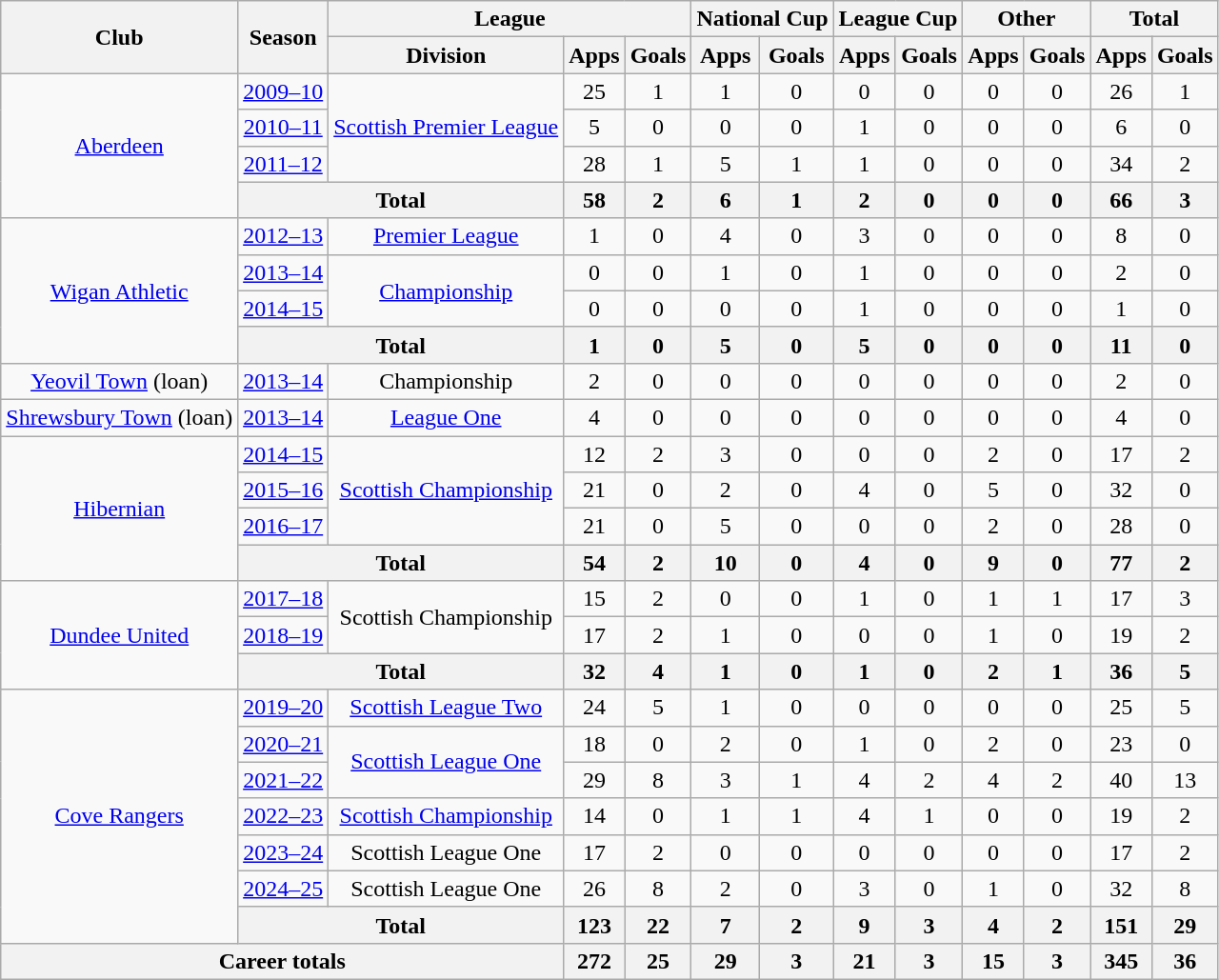<table class="wikitable" style="text-align: center">
<tr>
<th rowspan="2">Club</th>
<th rowspan="2">Season</th>
<th colspan="3">League</th>
<th colspan="2">National Cup</th>
<th colspan="2">League Cup</th>
<th colspan="2">Other</th>
<th colspan="2">Total</th>
</tr>
<tr>
<th>Division</th>
<th>Apps</th>
<th>Goals</th>
<th>Apps</th>
<th>Goals</th>
<th>Apps</th>
<th>Goals</th>
<th>Apps</th>
<th>Goals</th>
<th>Apps</th>
<th>Goals</th>
</tr>
<tr>
<td rowspan="4"><a href='#'>Aberdeen</a></td>
<td><a href='#'>2009–10</a></td>
<td rowspan="3"><a href='#'>Scottish Premier League</a></td>
<td>25</td>
<td>1</td>
<td>1</td>
<td>0</td>
<td>0</td>
<td>0</td>
<td>0</td>
<td>0</td>
<td>26</td>
<td>1</td>
</tr>
<tr>
<td><a href='#'>2010–11</a></td>
<td>5</td>
<td>0</td>
<td>0</td>
<td>0</td>
<td>1</td>
<td>0</td>
<td>0</td>
<td>0</td>
<td>6</td>
<td>0</td>
</tr>
<tr>
<td><a href='#'>2011–12</a></td>
<td>28</td>
<td>1</td>
<td>5</td>
<td>1</td>
<td>1</td>
<td>0</td>
<td>0</td>
<td>0</td>
<td>34</td>
<td>2</td>
</tr>
<tr>
<th colspan="2">Total</th>
<th>58</th>
<th>2</th>
<th>6</th>
<th>1</th>
<th>2</th>
<th>0</th>
<th>0</th>
<th>0</th>
<th>66</th>
<th>3</th>
</tr>
<tr>
<td rowspan="4"><a href='#'>Wigan Athletic</a></td>
<td><a href='#'>2012–13</a></td>
<td><a href='#'>Premier League</a></td>
<td>1</td>
<td>0</td>
<td>4</td>
<td>0</td>
<td>3</td>
<td>0</td>
<td>0</td>
<td>0</td>
<td>8</td>
<td>0</td>
</tr>
<tr>
<td><a href='#'>2013–14</a></td>
<td rowspan="2"><a href='#'>Championship</a></td>
<td>0</td>
<td>0</td>
<td>1</td>
<td>0</td>
<td>1</td>
<td>0</td>
<td>0</td>
<td>0</td>
<td>2</td>
<td>0</td>
</tr>
<tr>
<td><a href='#'>2014–15</a></td>
<td>0</td>
<td>0</td>
<td>0</td>
<td>0</td>
<td>1</td>
<td>0</td>
<td>0</td>
<td>0</td>
<td>1</td>
<td>0</td>
</tr>
<tr>
<th colspan="2">Total</th>
<th>1</th>
<th>0</th>
<th>5</th>
<th>0</th>
<th>5</th>
<th>0</th>
<th>0</th>
<th>0</th>
<th>11</th>
<th>0</th>
</tr>
<tr>
<td><a href='#'>Yeovil Town</a> (loan)</td>
<td><a href='#'>2013–14</a></td>
<td>Championship</td>
<td>2</td>
<td>0</td>
<td>0</td>
<td>0</td>
<td>0</td>
<td>0</td>
<td>0</td>
<td>0</td>
<td>2</td>
<td>0</td>
</tr>
<tr>
<td><a href='#'>Shrewsbury Town</a> (loan)</td>
<td><a href='#'>2013–14</a></td>
<td><a href='#'>League One</a></td>
<td>4</td>
<td>0</td>
<td>0</td>
<td>0</td>
<td>0</td>
<td>0</td>
<td>0</td>
<td>0</td>
<td>4</td>
<td>0</td>
</tr>
<tr>
<td rowspan="4"><a href='#'>Hibernian</a></td>
<td><a href='#'>2014–15</a></td>
<td rowspan="3"><a href='#'>Scottish Championship</a></td>
<td>12</td>
<td>2</td>
<td>3</td>
<td>0</td>
<td>0</td>
<td>0</td>
<td>2</td>
<td>0</td>
<td>17</td>
<td>2</td>
</tr>
<tr>
<td><a href='#'>2015–16</a></td>
<td>21</td>
<td>0</td>
<td>2</td>
<td>0</td>
<td>4</td>
<td>0</td>
<td>5</td>
<td>0</td>
<td>32</td>
<td>0</td>
</tr>
<tr>
<td><a href='#'>2016–17</a></td>
<td>21</td>
<td>0</td>
<td>5</td>
<td>0</td>
<td>0</td>
<td>0</td>
<td>2</td>
<td>0</td>
<td>28</td>
<td>0</td>
</tr>
<tr>
<th colspan="2">Total</th>
<th>54</th>
<th>2</th>
<th>10</th>
<th>0</th>
<th>4</th>
<th>0</th>
<th>9</th>
<th>0</th>
<th>77</th>
<th>2</th>
</tr>
<tr>
<td rowspan="3"><a href='#'>Dundee United</a></td>
<td><a href='#'>2017–18</a></td>
<td rowspan="2">Scottish Championship</td>
<td>15</td>
<td>2</td>
<td>0</td>
<td>0</td>
<td>1</td>
<td>0</td>
<td>1</td>
<td>1</td>
<td>17</td>
<td>3</td>
</tr>
<tr>
<td><a href='#'>2018–19</a></td>
<td>17</td>
<td>2</td>
<td>1</td>
<td>0</td>
<td>0</td>
<td>0</td>
<td>1</td>
<td>0</td>
<td>19</td>
<td>2</td>
</tr>
<tr>
<th colspan="2">Total</th>
<th>32</th>
<th>4</th>
<th>1</th>
<th>0</th>
<th>1</th>
<th>0</th>
<th>2</th>
<th>1</th>
<th>36</th>
<th>5</th>
</tr>
<tr>
<td rowspan=7><a href='#'>Cove Rangers</a></td>
<td><a href='#'>2019–20</a></td>
<td><a href='#'>Scottish League Two</a></td>
<td>24</td>
<td>5</td>
<td>1</td>
<td>0</td>
<td>0</td>
<td>0</td>
<td>0</td>
<td>0</td>
<td>25</td>
<td>5</td>
</tr>
<tr>
<td><a href='#'>2020–21</a></td>
<td rowspan="2"><a href='#'>Scottish League One</a></td>
<td>18</td>
<td>0</td>
<td>2</td>
<td>0</td>
<td>1</td>
<td>0</td>
<td>2</td>
<td>0</td>
<td>23</td>
<td>0</td>
</tr>
<tr>
<td><a href='#'>2021–22</a></td>
<td>29</td>
<td>8</td>
<td>3</td>
<td>1</td>
<td>4</td>
<td>2</td>
<td>4</td>
<td>2</td>
<td>40</td>
<td>13</td>
</tr>
<tr>
<td><a href='#'>2022–23</a></td>
<td><a href='#'>Scottish Championship</a></td>
<td>14</td>
<td>0</td>
<td>1</td>
<td>1</td>
<td>4</td>
<td>1</td>
<td>0</td>
<td>0</td>
<td>19</td>
<td>2</td>
</tr>
<tr>
<td><a href='#'>2023–24</a></td>
<td>Scottish League One</td>
<td>17</td>
<td>2</td>
<td>0</td>
<td>0</td>
<td>0</td>
<td>0</td>
<td>0</td>
<td>0</td>
<td>17</td>
<td>2</td>
</tr>
<tr>
<td><a href='#'>2024–25</a></td>
<td>Scottish League One</td>
<td>26</td>
<td>8</td>
<td>2</td>
<td>0</td>
<td>3</td>
<td>0</td>
<td>1</td>
<td>0</td>
<td>32</td>
<td>8</td>
</tr>
<tr>
<th colspan=2>Total</th>
<th>123</th>
<th>22</th>
<th>7</th>
<th>2</th>
<th>9</th>
<th>3</th>
<th>4</th>
<th>2</th>
<th>151</th>
<th>29</th>
</tr>
<tr>
<th colspan=3>Career totals</th>
<th>272</th>
<th>25</th>
<th>29</th>
<th>3</th>
<th>21</th>
<th>3</th>
<th>15</th>
<th>3</th>
<th>345</th>
<th>36</th>
</tr>
</table>
